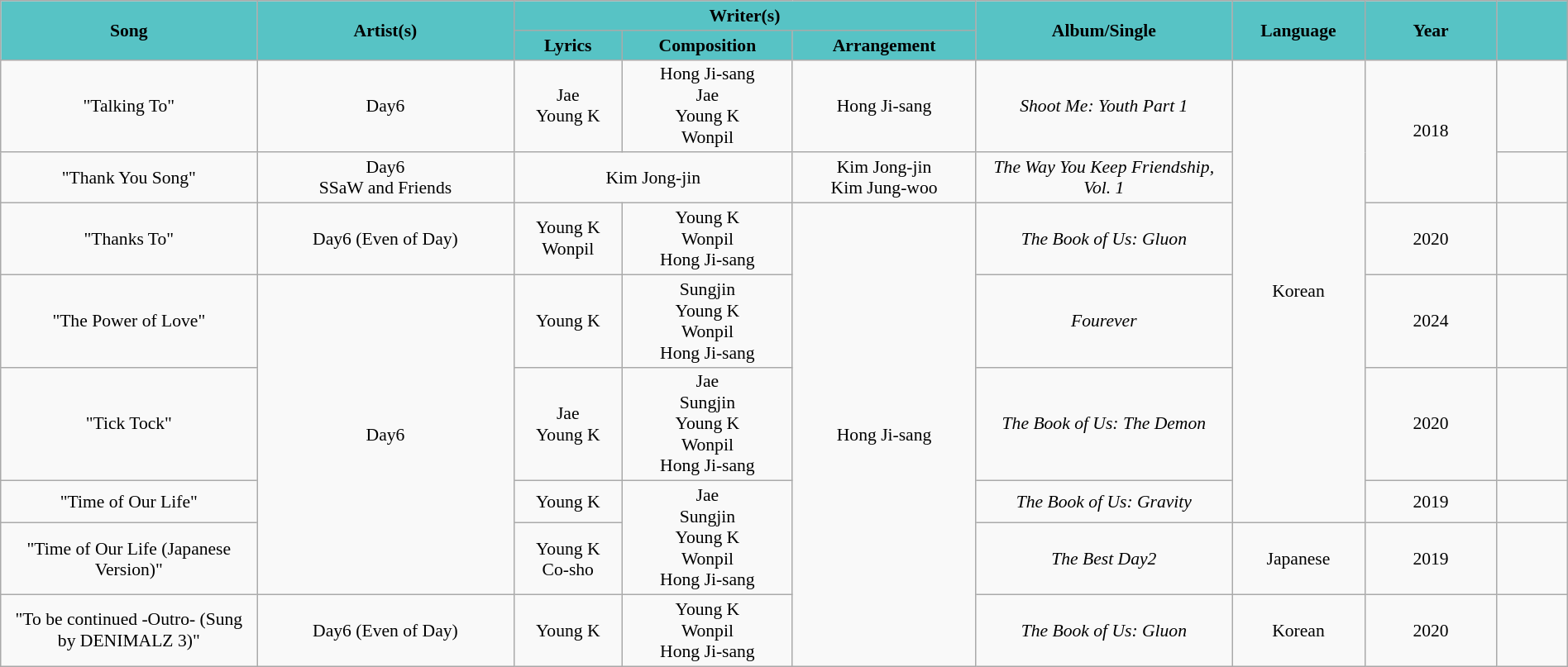<table class="wikitable" style="margin:0.5em auto; clear:both; font-size:.9em; text-align:center; width:100%">
<tr>
<th rowspan=2 style="width:200px; background:#57c3c5;">Song</th>
<th rowspan=2 style="width:200px; background:#57c3c5;">Artist(s)</th>
<th colspan=3 style="width:700px; background:#57c3c5;">Writer(s)</th>
<th rowspan=2 style="width:200px; background:#57c3c5;">Album/Single</th>
<th rowspan=2 style="width:100px; background:#57c3c5;">Language</th>
<th rowspan=2 style="width:100px; background:#57c3c5;">Year</th>
<th rowspan=2 style="width:50px;  background:#57c3c5;"></th>
</tr>
<tr>
<th style="background:#57c3c5">Lyrics</th>
<th style="background:#57c3c5">Composition</th>
<th style="background:#57c3c5">Arrangement</th>
</tr>
<tr>
<td>"Talking To"<br></td>
<td>Day6</td>
<td>Jae<br>Young K</td>
<td>Hong Ji-sang<br>Jae<br>Young K<br>Wonpil</td>
<td>Hong Ji-sang</td>
<td><em>Shoot Me: Youth Part 1</em></td>
<td rowspan=6>Korean</td>
<td rowspan=2>2018</td>
<td></td>
</tr>
<tr>
<td>"Thank You Song"<br></td>
<td>Day6<br>SSaW and Friends</td>
<td colspan=2>Kim Jong-jin</td>
<td>Kim Jong-jin<br>Kim Jung-woo</td>
<td><em>The Way You Keep Friendship, Vol. 1</em></td>
<td></td>
</tr>
<tr>
<td>"Thanks To"<br></td>
<td>Day6 (Even of Day)</td>
<td>Young K<br>Wonpil</td>
<td>Young K<br>Wonpil<br>Hong Ji-sang</td>
<td rowspan=6>Hong Ji-sang</td>
<td><em>The Book of Us: Gluon</em></td>
<td>2020</td>
<td></td>
</tr>
<tr>
<td>"The Power of Love"</td>
<td rowspan=4>Day6</td>
<td>Young K</td>
<td>Sungjin<br>Young K<br>Wonpil<br>Hong Ji-sang</td>
<td><em>Fourever</em></td>
<td>2024</td>
<td></td>
</tr>
<tr>
<td>"Tick Tock"</td>
<td>Jae<br>Young K</td>
<td>Jae<br>Sungjin<br>Young K<br>Wonpil<br>Hong Ji-sang</td>
<td><em>The Book of Us: The Demon</em></td>
<td>2020</td>
<td></td>
</tr>
<tr>
<td>"Time of Our Life"<br></td>
<td>Young K</td>
<td rowspan=2>Jae<br>Sungjin<br>Young K<br>Wonpil<br>Hong Ji-sang</td>
<td><em>The Book of Us: Gravity</em></td>
<td>2019</td>
<td></td>
</tr>
<tr>
<td>"Time of Our Life (Japanese Version)"</td>
<td>Young K<br>Co-sho</td>
<td><em>The Best Day2</em></td>
<td>Japanese</td>
<td>2019</td>
<td></td>
</tr>
<tr>
<td>"To be continued -Outro- (Sung by DENIMALZ 3)"</td>
<td>Day6 (Even of Day)</td>
<td>Young K</td>
<td>Young K<br>Wonpil<br>Hong Ji-sang</td>
<td><em>The Book of Us: Gluon</em></td>
<td>Korean</td>
<td>2020</td>
<td></td>
</tr>
</table>
